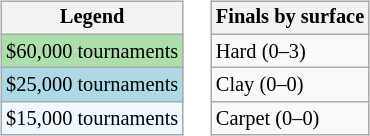<table>
<tr valign=top>
<td><br><table class=wikitable style=font-size:85%;>
<tr>
<th>Legend</th>
</tr>
<tr style="background:#addfad;">
<td>$60,000 tournaments</td>
</tr>
<tr style="background:lightblue;">
<td>$25,000 tournaments</td>
</tr>
<tr style="background:#f0f8ff;">
<td>$15,000 tournaments</td>
</tr>
</table>
</td>
<td><br><table class=wikitable style=font-size:85%;>
<tr>
<th>Finals by surface</th>
</tr>
<tr>
<td>Hard (0–3)</td>
</tr>
<tr>
<td>Clay (0–0)</td>
</tr>
<tr>
<td>Carpet (0–0)</td>
</tr>
</table>
</td>
</tr>
</table>
